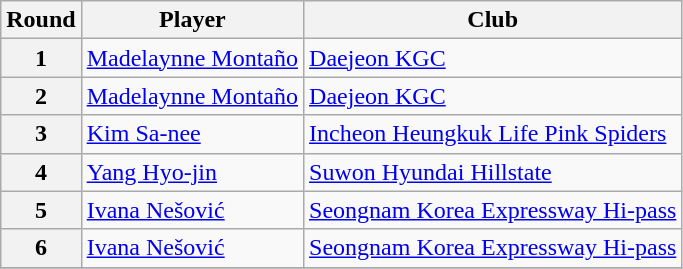<table class=wikitable>
<tr>
<th>Round</th>
<th>Player</th>
<th>Club</th>
</tr>
<tr>
<th>1</th>
<td> <a href='#'>Madelaynne Montaño</a></td>
<td><a href='#'>Daejeon KGC</a></td>
</tr>
<tr>
<th>2</th>
<td> <a href='#'>Madelaynne Montaño</a></td>
<td><a href='#'>Daejeon KGC</a></td>
</tr>
<tr>
<th>3</th>
<td> <a href='#'>Kim Sa-nee</a></td>
<td><a href='#'>Incheon Heungkuk Life Pink Spiders</a></td>
</tr>
<tr>
<th>4</th>
<td> <a href='#'>Yang Hyo-jin</a></td>
<td><a href='#'>Suwon Hyundai Hillstate</a></td>
</tr>
<tr>
<th>5</th>
<td> <a href='#'>Ivana Nešović</a></td>
<td><a href='#'>Seongnam Korea Expressway Hi-pass</a></td>
</tr>
<tr>
<th>6</th>
<td> <a href='#'>Ivana Nešović</a></td>
<td><a href='#'>Seongnam Korea Expressway Hi-pass</a></td>
</tr>
<tr>
</tr>
</table>
